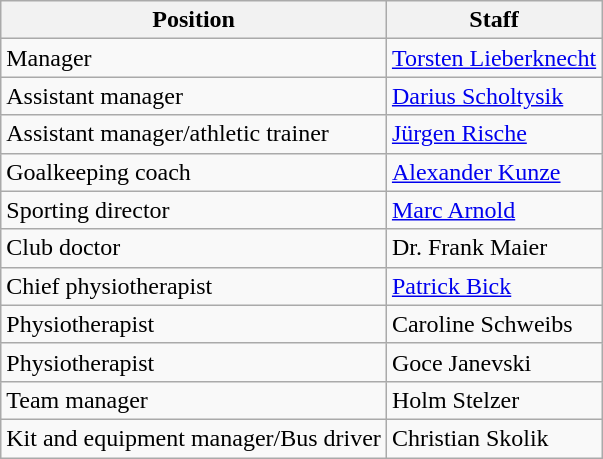<table class="wikitable">
<tr>
<th>Position</th>
<th>Staff</th>
</tr>
<tr>
<td>Manager</td>
<td><a href='#'>Torsten Lieberknecht</a></td>
</tr>
<tr>
<td>Assistant manager</td>
<td><a href='#'>Darius Scholtysik</a></td>
</tr>
<tr>
<td>Assistant manager/athletic trainer</td>
<td><a href='#'>Jürgen Rische</a></td>
</tr>
<tr>
<td>Goalkeeping coach</td>
<td><a href='#'>Alexander Kunze</a></td>
</tr>
<tr>
<td>Sporting director</td>
<td><a href='#'>Marc Arnold</a></td>
</tr>
<tr>
<td>Club doctor</td>
<td>Dr. Frank Maier</td>
</tr>
<tr>
<td>Chief physiotherapist</td>
<td><a href='#'>Patrick Bick</a></td>
</tr>
<tr>
<td>Physiotherapist</td>
<td>Caroline Schweibs</td>
</tr>
<tr>
<td>Physiotherapist</td>
<td>Goce Janevski</td>
</tr>
<tr>
<td>Team manager</td>
<td>Holm Stelzer</td>
</tr>
<tr>
<td>Kit and equipment manager/Bus driver</td>
<td>Christian Skolik</td>
</tr>
</table>
